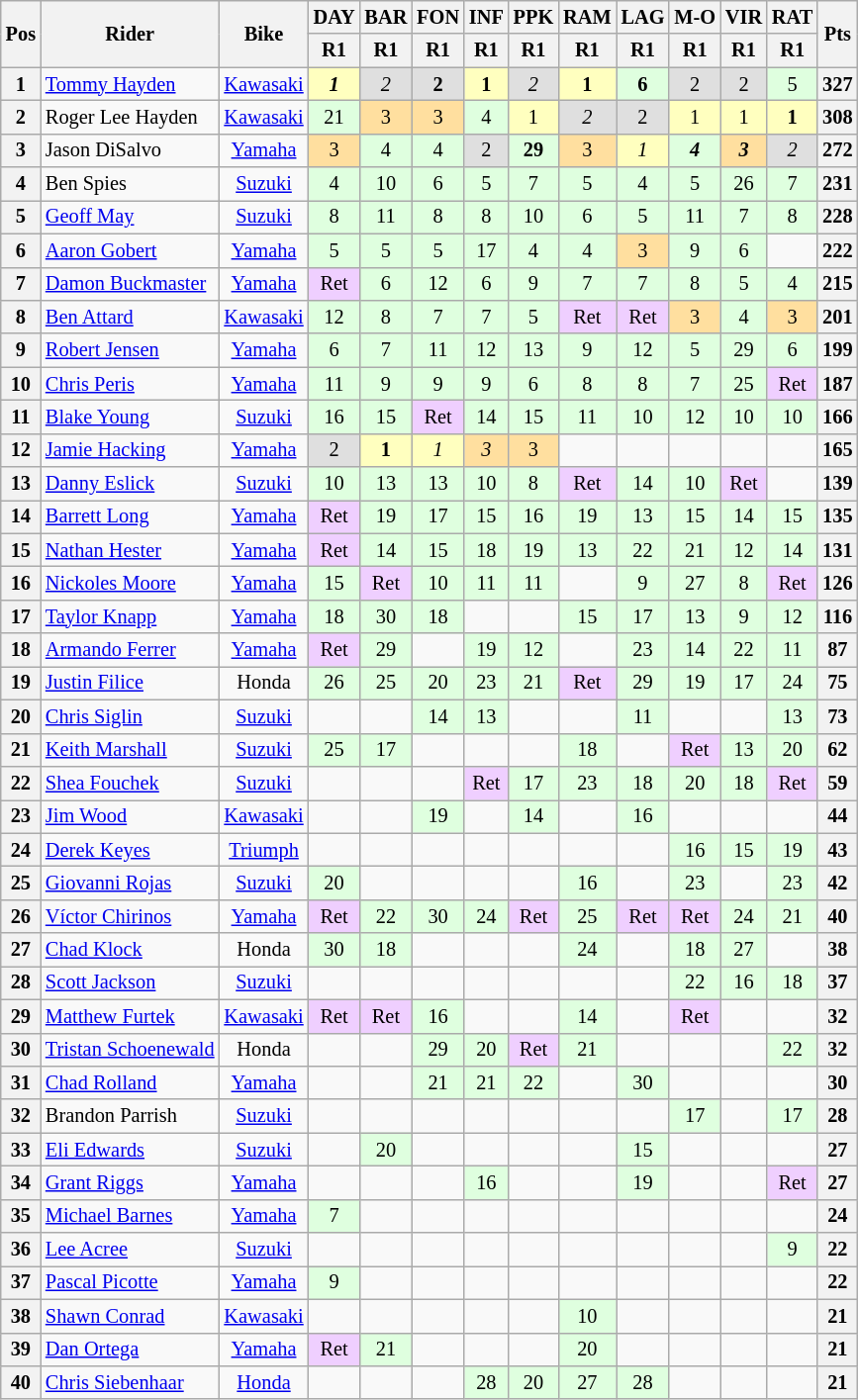<table class="wikitable" style="font-size: 85%; text-align: center">
<tr valign="top">
<th valign="middle" rowspan=2>Pos</th>
<th valign="middle" rowspan=2>Rider</th>
<th valign="middle" rowspan=2>Bike</th>
<th>DAY<br></th>
<th>BAR<br></th>
<th>FON<br></th>
<th>INF<br></th>
<th>PPK<br></th>
<th>RAM<br></th>
<th>LAG<br></th>
<th>M-O<br></th>
<th>VIR<br></th>
<th>RAT<br></th>
<th valign="middle" rowspan=2>Pts</th>
</tr>
<tr>
<th>R1</th>
<th>R1</th>
<th>R1</th>
<th>R1</th>
<th>R1</th>
<th>R1</th>
<th>R1</th>
<th>R1</th>
<th>R1</th>
<th>R1</th>
</tr>
<tr>
<th>1</th>
<td align="left"> <a href='#'>Tommy Hayden</a></td>
<td><a href='#'>Kawasaki</a></td>
<td style="background:#ffffbf;"><strong><em>1</em></strong></td>
<td style="background:#dfdfdf;"><em>2</em></td>
<td style="background:#dfdfdf;"><strong>2</strong></td>
<td style="background:#ffffbf;"><strong>1</strong></td>
<td style="background:#dfdfdf;"><em>2</em></td>
<td style="background:#ffffbf;"><strong>1</strong></td>
<td style="background:#dfffdf;"><strong>6</strong></td>
<td style="background:#dfdfdf;">2</td>
<td style="background:#dfdfdf;">2</td>
<td style="background:#dfffdf;">5</td>
<th>327</th>
</tr>
<tr>
<th>2</th>
<td align="left"> Roger Lee Hayden</td>
<td><a href='#'>Kawasaki</a></td>
<td style="background:#dfffdf;">21</td>
<td style="background:#ffdf9f;">3</td>
<td style="background:#ffdf9f;">3</td>
<td style="background:#dfffdf;">4</td>
<td style="background:#ffffbf;">1</td>
<td style="background:#dfdfdf;"><em>2</em></td>
<td style="background:#dfdfdf;">2</td>
<td style="background:#ffffbf;">1</td>
<td style="background:#ffffbf;">1</td>
<td style="background:#ffffbf;"><strong>1</strong></td>
<th>308</th>
</tr>
<tr>
<th>3</th>
<td align="left"> Jason DiSalvo</td>
<td><a href='#'>Yamaha</a></td>
<td style="background:#ffdf9f;">3</td>
<td style="background:#dfffdf;">4</td>
<td style="background:#dfffdf;">4</td>
<td style="background:#dfdfdf;">2</td>
<td style="background:#dfffdf;"><strong>29</strong></td>
<td style="background:#ffdf9f;">3</td>
<td style="background:#ffffbf;"><em>1</em></td>
<td style="background:#dfffdf;"><strong><em>4</em></strong></td>
<td style="background:#ffdf9f;"><strong><em>3</em></strong></td>
<td style="background:#dfdfdf;"><em>2</em></td>
<th>272</th>
</tr>
<tr>
<th>4</th>
<td align="left"> Ben Spies</td>
<td><a href='#'>Suzuki</a></td>
<td style="background:#dfffdf;">4</td>
<td style="background:#dfffdf;">10</td>
<td style="background:#dfffdf;">6</td>
<td style="background:#dfffdf;">5</td>
<td style="background:#dfffdf;">7</td>
<td style="background:#dfffdf;">5</td>
<td style="background:#dfffdf;">4</td>
<td style="background:#dfffdf;">5</td>
<td style="background:#dfffdf;">26</td>
<td style="background:#dfffdf;">7</td>
<th>231</th>
</tr>
<tr>
<th>5</th>
<td align="left"> <a href='#'>Geoff May</a></td>
<td><a href='#'>Suzuki</a></td>
<td style="background:#dfffdf;">8</td>
<td style="background:#dfffdf;">11</td>
<td style="background:#dfffdf;">8</td>
<td style="background:#dfffdf;">8</td>
<td style="background:#dfffdf;">10</td>
<td style="background:#dfffdf;">6</td>
<td style="background:#dfffdf;">5</td>
<td style="background:#dfffdf;">11</td>
<td style="background:#dfffdf;">7</td>
<td style="background:#dfffdf;">8</td>
<th>228</th>
</tr>
<tr>
<th>6</th>
<td align="left"> <a href='#'>Aaron Gobert</a></td>
<td><a href='#'>Yamaha</a></td>
<td style="background:#dfffdf;">5</td>
<td style="background:#dfffdf;">5</td>
<td style="background:#dfffdf;">5</td>
<td style="background:#dfffdf;">17</td>
<td style="background:#dfffdf;">4</td>
<td style="background:#dfffdf;">4</td>
<td style="background:#ffdf9f;">3</td>
<td style="background:#dfffdf;">9</td>
<td style="background:#dfffdf;">6</td>
<td></td>
<th>222</th>
</tr>
<tr>
<th>7</th>
<td align="left"> <a href='#'>Damon Buckmaster</a></td>
<td><a href='#'>Yamaha</a></td>
<td style="background:#efcfff;">Ret</td>
<td style="background:#dfffdf;">6</td>
<td style="background:#dfffdf;">12</td>
<td style="background:#dfffdf;">6</td>
<td style="background:#dfffdf;">9</td>
<td style="background:#dfffdf;">7</td>
<td style="background:#dfffdf;">7</td>
<td style="background:#dfffdf;">8</td>
<td style="background:#dfffdf;">5</td>
<td style="background:#dfffdf;">4</td>
<th>215</th>
</tr>
<tr>
<th>8</th>
<td align="left"> <a href='#'>Ben Attard</a></td>
<td><a href='#'>Kawasaki</a></td>
<td style="background:#dfffdf;">12</td>
<td style="background:#dfffdf;">8</td>
<td style="background:#dfffdf;">7</td>
<td style="background:#dfffdf;">7</td>
<td style="background:#dfffdf;">5</td>
<td style="background:#efcfff;">Ret</td>
<td style="background:#efcfff;">Ret</td>
<td style="background:#ffdf9f;">3</td>
<td style="background:#dfffdf;">4</td>
<td style="background:#ffdf9f;">3</td>
<th>201</th>
</tr>
<tr>
<th>9</th>
<td align="left"> <a href='#'>Robert Jensen</a></td>
<td><a href='#'>Yamaha</a></td>
<td style="background:#dfffdf;">6</td>
<td style="background:#dfffdf;">7</td>
<td style="background:#dfffdf;">11</td>
<td style="background:#dfffdf;">12</td>
<td style="background:#dfffdf;">13</td>
<td style="background:#dfffdf;">9</td>
<td style="background:#dfffdf;">12</td>
<td style="background:#dfffdf;">5</td>
<td style="background:#dfffdf;">29</td>
<td style="background:#dfffdf;">6</td>
<th>199</th>
</tr>
<tr>
<th>10</th>
<td align="left"> <a href='#'>Chris Peris</a></td>
<td><a href='#'>Yamaha</a></td>
<td style="background:#dfffdf;">11</td>
<td style="background:#dfffdf;">9</td>
<td style="background:#dfffdf;">9</td>
<td style="background:#dfffdf;">9</td>
<td style="background:#dfffdf;">6</td>
<td style="background:#dfffdf;">8</td>
<td style="background:#dfffdf;">8</td>
<td style="background:#dfffdf;">7</td>
<td style="background:#dfffdf;">25</td>
<td style="background:#efcfff;">Ret</td>
<th>187</th>
</tr>
<tr>
<th>11</th>
<td align="left"> <a href='#'>Blake Young</a></td>
<td><a href='#'>Suzuki</a></td>
<td style="background:#dfffdf;">16</td>
<td style="background:#dfffdf;">15</td>
<td style="background:#efcfff;">Ret</td>
<td style="background:#dfffdf;">14</td>
<td style="background:#dfffdf;">15</td>
<td style="background:#dfffdf;">11</td>
<td style="background:#dfffdf;">10</td>
<td style="background:#dfffdf;">12</td>
<td style="background:#dfffdf;">10</td>
<td style="background:#dfffdf;">10</td>
<th>166</th>
</tr>
<tr>
<th>12</th>
<td align="left"> <a href='#'>Jamie Hacking</a></td>
<td><a href='#'>Yamaha</a></td>
<td style="background:#dfdfdf;">2</td>
<td style="background:#ffffbf;"><strong>1</strong></td>
<td style="background:#ffffbf;"><em>1</em></td>
<td style="background:#ffdf9f;"><em>3</em></td>
<td style="background:#ffdf9f;">3</td>
<td></td>
<td></td>
<td></td>
<td></td>
<td></td>
<th>165</th>
</tr>
<tr>
<th>13</th>
<td align="left"> <a href='#'>Danny Eslick</a></td>
<td><a href='#'>Suzuki</a></td>
<td style="background:#dfffdf;">10</td>
<td style="background:#dfffdf;">13</td>
<td style="background:#dfffdf;">13</td>
<td style="background:#dfffdf;">10</td>
<td style="background:#dfffdf;">8</td>
<td style="background:#efcfff;">Ret</td>
<td style="background:#dfffdf;">14</td>
<td style="background:#dfffdf;">10</td>
<td style="background:#efcfff;">Ret</td>
<td></td>
<th>139</th>
</tr>
<tr>
<th>14</th>
<td align="left"> <a href='#'>Barrett Long</a></td>
<td><a href='#'>Yamaha</a></td>
<td style="background:#efcfff;">Ret</td>
<td style="background:#dfffdf;">19</td>
<td style="background:#dfffdf;">17</td>
<td style="background:#dfffdf;">15</td>
<td style="background:#dfffdf;">16</td>
<td style="background:#dfffdf;">19</td>
<td style="background:#dfffdf;">13</td>
<td style="background:#dfffdf;">15</td>
<td style="background:#dfffdf;">14</td>
<td style="background:#dfffdf;">15</td>
<th>135</th>
</tr>
<tr>
<th>15</th>
<td align="left"> <a href='#'>Nathan Hester</a></td>
<td><a href='#'>Yamaha</a></td>
<td style="background:#efcfff;">Ret</td>
<td style="background:#dfffdf;">14</td>
<td style="background:#dfffdf;">15</td>
<td style="background:#dfffdf;">18</td>
<td style="background:#dfffdf;">19</td>
<td style="background:#dfffdf;">13</td>
<td style="background:#dfffdf;">22</td>
<td style="background:#dfffdf;">21</td>
<td style="background:#dfffdf;">12</td>
<td style="background:#dfffdf;">14</td>
<th>131</th>
</tr>
<tr>
<th>16</th>
<td align="left"> <a href='#'>Nickoles Moore</a></td>
<td><a href='#'>Yamaha</a></td>
<td style="background:#dfffdf;">15</td>
<td style="background:#efcfff;">Ret</td>
<td style="background:#dfffdf;">10</td>
<td style="background:#dfffdf;">11</td>
<td style="background:#dfffdf;">11</td>
<td></td>
<td style="background:#dfffdf;">9</td>
<td style="background:#dfffdf;">27</td>
<td style="background:#dfffdf;">8</td>
<td style="background:#efcfff;">Ret</td>
<th>126</th>
</tr>
<tr>
<th>17</th>
<td align="left"> <a href='#'>Taylor Knapp</a></td>
<td><a href='#'>Yamaha</a></td>
<td style="background:#dfffdf;">18</td>
<td style="background:#dfffdf;">30</td>
<td style="background:#dfffdf;">18</td>
<td></td>
<td></td>
<td style="background:#dfffdf;">15</td>
<td style="background:#dfffdf;">17</td>
<td style="background:#dfffdf;">13</td>
<td style="background:#dfffdf;">9</td>
<td style="background:#dfffdf;">12</td>
<th>116</th>
</tr>
<tr>
<th>18</th>
<td align="left"> <a href='#'>Armando Ferrer</a></td>
<td><a href='#'>Yamaha</a></td>
<td style="background:#efcfff;">Ret</td>
<td style="background:#dfffdf;">29</td>
<td></td>
<td style="background:#dfffdf;">19</td>
<td style="background:#dfffdf;">12</td>
<td></td>
<td style="background:#dfffdf;">23</td>
<td style="background:#dfffdf;">14</td>
<td style="background:#dfffdf;">22</td>
<td style="background:#dfffdf;">11</td>
<th>87</th>
</tr>
<tr>
<th>19</th>
<td align="left"> <a href='#'>Justin Filice</a></td>
<td>Honda</td>
<td style="background:#dfffdf;">26</td>
<td style="background:#dfffdf;">25</td>
<td style="background:#dfffdf;">20</td>
<td style="background:#dfffdf;">23</td>
<td style="background:#dfffdf;">21</td>
<td style="background:#efcfff;">Ret</td>
<td style="background:#dfffdf;">29</td>
<td style="background:#dfffdf;">19</td>
<td style="background:#dfffdf;">17</td>
<td style="background:#dfffdf;">24</td>
<th>75</th>
</tr>
<tr>
<th>20</th>
<td align="left"> <a href='#'>Chris Siglin</a></td>
<td><a href='#'>Suzuki</a></td>
<td></td>
<td></td>
<td style="background:#dfffdf;">14</td>
<td style="background:#dfffdf;">13</td>
<td></td>
<td></td>
<td style="background:#dfffdf;">11</td>
<td></td>
<td></td>
<td style="background:#dfffdf;">13</td>
<th>73</th>
</tr>
<tr>
<th>21</th>
<td align="left"> <a href='#'>Keith Marshall</a></td>
<td><a href='#'>Suzuki</a></td>
<td style="background:#dfffdf;">25</td>
<td style="background:#dfffdf;">17</td>
<td></td>
<td></td>
<td></td>
<td style="background:#dfffdf;">18</td>
<td></td>
<td style="background:#efcfff;">Ret</td>
<td style="background:#dfffdf;">13</td>
<td style="background:#dfffdf;">20</td>
<th>62</th>
</tr>
<tr>
<th>22</th>
<td align="left"> <a href='#'>Shea Fouchek</a></td>
<td><a href='#'>Suzuki</a></td>
<td></td>
<td></td>
<td></td>
<td style="background:#efcfff;">Ret</td>
<td style="background:#dfffdf;">17</td>
<td style="background:#dfffdf;">23</td>
<td style="background:#dfffdf;">18</td>
<td style="background:#dfffdf;">20</td>
<td style="background:#dfffdf;">18</td>
<td style="background:#efcfff;">Ret</td>
<th>59</th>
</tr>
<tr>
<th>23</th>
<td align="left"> <a href='#'>Jim Wood</a></td>
<td><a href='#'>Kawasaki</a></td>
<td></td>
<td></td>
<td style="background:#dfffdf;">19</td>
<td></td>
<td style="background:#dfffdf;">14</td>
<td></td>
<td style="background:#dfffdf;">16</td>
<td></td>
<td></td>
<td></td>
<th>44</th>
</tr>
<tr>
<th>24</th>
<td align="left"> <a href='#'>Derek Keyes</a></td>
<td><a href='#'>Triumph</a></td>
<td></td>
<td></td>
<td></td>
<td></td>
<td></td>
<td></td>
<td></td>
<td style="background:#dfffdf;">16</td>
<td style="background:#dfffdf;">15</td>
<td style="background:#dfffdf;">19</td>
<th>43</th>
</tr>
<tr>
<th>25</th>
<td align="left"> <a href='#'>Giovanni Rojas</a></td>
<td><a href='#'>Suzuki</a></td>
<td style="background:#dfffdf;">20</td>
<td></td>
<td></td>
<td></td>
<td></td>
<td style="background:#dfffdf;">16</td>
<td></td>
<td style="background:#dfffdf;">23</td>
<td></td>
<td style="background:#dfffdf;">23</td>
<th>42</th>
</tr>
<tr>
<th>26</th>
<td align="left"> <a href='#'>Víctor Chirinos</a></td>
<td><a href='#'>Yamaha</a></td>
<td style="background:#efcfff;">Ret</td>
<td style="background:#dfffdf;">22</td>
<td style="background:#dfffdf;">30</td>
<td style="background:#dfffdf;">24</td>
<td style="background:#efcfff;">Ret</td>
<td style="background:#dfffdf;">25</td>
<td style="background:#efcfff;">Ret</td>
<td style="background:#efcfff;">Ret</td>
<td style="background:#dfffdf;">24</td>
<td style="background:#dfffdf;">21</td>
<th>40</th>
</tr>
<tr>
<th>27</th>
<td align="left"> <a href='#'>Chad Klock</a></td>
<td>Honda</td>
<td style="background:#dfffdf;">30</td>
<td style="background:#dfffdf;">18</td>
<td></td>
<td></td>
<td></td>
<td style="background:#dfffdf;">24</td>
<td></td>
<td style="background:#dfffdf;">18</td>
<td style="background:#dfffdf;">27</td>
<td></td>
<th>38</th>
</tr>
<tr>
<th>28</th>
<td align="left"> <a href='#'>Scott Jackson</a></td>
<td><a href='#'>Suzuki</a></td>
<td></td>
<td></td>
<td></td>
<td></td>
<td></td>
<td></td>
<td></td>
<td style="background:#dfffdf;">22</td>
<td style="background:#dfffdf;">16</td>
<td style="background:#dfffdf;">18</td>
<th>37</th>
</tr>
<tr>
<th>29</th>
<td align="left"> <a href='#'>Matthew Furtek</a></td>
<td><a href='#'>Kawasaki</a></td>
<td style="background:#efcfff;">Ret</td>
<td style="background:#efcfff;">Ret</td>
<td style="background:#dfffdf;">16</td>
<td></td>
<td></td>
<td style="background:#dfffdf;">14</td>
<td></td>
<td style="background:#efcfff;">Ret</td>
<td></td>
<td></td>
<th>32</th>
</tr>
<tr>
<th>30</th>
<td align="left"> <a href='#'>Tristan Schoenewald</a></td>
<td>Honda</td>
<td></td>
<td></td>
<td style="background:#dfffdf;">29</td>
<td style="background:#dfffdf;">20</td>
<td style="background:#efcfff;">Ret</td>
<td style="background:#dfffdf;">21</td>
<td></td>
<td></td>
<td></td>
<td style="background:#dfffdf;">22</td>
<th>32</th>
</tr>
<tr>
<th>31</th>
<td align="left"> <a href='#'>Chad Rolland</a></td>
<td><a href='#'>Yamaha</a></td>
<td></td>
<td></td>
<td style="background:#dfffdf;">21</td>
<td style="background:#dfffdf;">21</td>
<td style="background:#dfffdf;">22</td>
<td></td>
<td style="background:#dfffdf;">30</td>
<td></td>
<td></td>
<td></td>
<th>30</th>
</tr>
<tr>
<th>32</th>
<td align="left"> Brandon Parrish</td>
<td><a href='#'>Suzuki</a></td>
<td></td>
<td></td>
<td></td>
<td></td>
<td></td>
<td></td>
<td></td>
<td style="background:#dfffdf;">17</td>
<td></td>
<td style="background:#dfffdf;">17</td>
<th>28</th>
</tr>
<tr>
<th>33</th>
<td align="left"> <a href='#'>Eli Edwards</a></td>
<td><a href='#'>Suzuki</a></td>
<td></td>
<td style="background:#dfffdf;">20</td>
<td></td>
<td></td>
<td></td>
<td></td>
<td style="background:#dfffdf;">15</td>
<td></td>
<td></td>
<td></td>
<th>27</th>
</tr>
<tr>
<th>34</th>
<td align="left"> <a href='#'>Grant Riggs</a></td>
<td><a href='#'>Yamaha</a></td>
<td></td>
<td></td>
<td></td>
<td style="background:#dfffdf;">16</td>
<td></td>
<td></td>
<td style="background:#dfffdf;">19</td>
<td></td>
<td></td>
<td style="background:#efcfff;">Ret</td>
<th>27</th>
</tr>
<tr>
<th>35</th>
<td align="left"> <a href='#'>Michael Barnes</a></td>
<td><a href='#'>Yamaha</a></td>
<td style="background:#dfffdf;">7</td>
<td></td>
<td></td>
<td></td>
<td></td>
<td></td>
<td></td>
<td></td>
<td></td>
<td></td>
<th>24</th>
</tr>
<tr>
<th>36</th>
<td align="left"> <a href='#'>Lee Acree</a></td>
<td><a href='#'>Suzuki</a></td>
<td></td>
<td></td>
<td></td>
<td></td>
<td></td>
<td></td>
<td></td>
<td></td>
<td></td>
<td style="background:#dfffdf;">9</td>
<th>22</th>
</tr>
<tr>
<th>37</th>
<td align="left"> <a href='#'>Pascal Picotte</a></td>
<td><a href='#'>Yamaha</a></td>
<td style="background:#dfffdf;">9</td>
<td></td>
<td></td>
<td></td>
<td></td>
<td></td>
<td></td>
<td></td>
<td></td>
<td></td>
<th>22</th>
</tr>
<tr>
<th>38</th>
<td align="left"> <a href='#'>Shawn Conrad</a></td>
<td><a href='#'>Kawasaki</a></td>
<td></td>
<td></td>
<td></td>
<td></td>
<td></td>
<td style="background:#dfffdf;">10</td>
<td></td>
<td></td>
<td></td>
<td></td>
<th>21</th>
</tr>
<tr>
<th>39</th>
<td align="left"> <a href='#'>Dan Ortega</a></td>
<td><a href='#'>Yamaha</a></td>
<td style="background:#efcfff;">Ret</td>
<td style="background:#dfffdf;">21</td>
<td></td>
<td></td>
<td></td>
<td style="background:#dfffdf;">20</td>
<td></td>
<td></td>
<td></td>
<td></td>
<th>21</th>
</tr>
<tr>
<th>40</th>
<td align="left"> <a href='#'>Chris Siebenhaar</a></td>
<td><a href='#'>Honda</a></td>
<td></td>
<td></td>
<td></td>
<td style="background:#dfffdf;">28</td>
<td style="background:#dfffdf;">20</td>
<td style="background:#dfffdf;">27</td>
<td style="background:#dfffdf;">28</td>
<td></td>
<td></td>
<td></td>
<th>21</th>
</tr>
</table>
